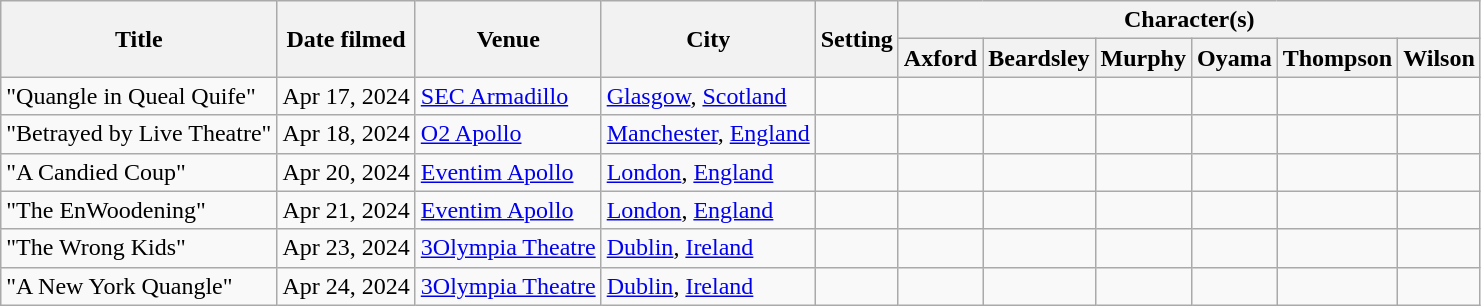<table class="wikitable">
<tr>
<th rowspan="2">Title</th>
<th rowspan="2">Date filmed</th>
<th rowspan="2">Venue</th>
<th rowspan="2">City</th>
<th rowspan="2">Setting</th>
<th colspan="6">Character(s)</th>
</tr>
<tr>
<th>Axford</th>
<th>Beardsley</th>
<th>Murphy</th>
<th>Oyama</th>
<th>Thompson</th>
<th>Wilson</th>
</tr>
<tr>
<td>"Quangle in Queal Quife"</td>
<td>Apr 17, 2024</td>
<td><a href='#'>SEC Armadillo</a></td>
<td><a href='#'>Glasgow</a>, <a href='#'>Scotland</a></td>
<td></td>
<td></td>
<td></td>
<td></td>
<td></td>
<td></td>
<td></td>
</tr>
<tr>
<td>"Betrayed by Live Theatre"</td>
<td>Apr 18, 2024</td>
<td><a href='#'>O2 Apollo</a></td>
<td><a href='#'>Manchester</a>, <a href='#'>England</a></td>
<td></td>
<td></td>
<td></td>
<td></td>
<td></td>
<td></td>
<td></td>
</tr>
<tr>
<td>"A Candied Coup"</td>
<td>Apr 20, 2024</td>
<td><a href='#'>Eventim Apollo</a></td>
<td><a href='#'>London</a>, <a href='#'>England</a></td>
<td></td>
<td></td>
<td></td>
<td></td>
<td></td>
<td></td>
<td></td>
</tr>
<tr>
<td>"The EnWoodening"</td>
<td>Apr 21, 2024</td>
<td><a href='#'>Eventim Apollo</a></td>
<td><a href='#'>London</a>, <a href='#'>England</a></td>
<td></td>
<td></td>
<td></td>
<td></td>
<td></td>
<td></td>
<td></td>
</tr>
<tr>
<td>"The Wrong Kids"</td>
<td>Apr 23, 2024</td>
<td><a href='#'>3Olympia Theatre</a></td>
<td><a href='#'>Dublin</a>, <a href='#'>Ireland</a></td>
<td></td>
<td></td>
<td></td>
<td></td>
<td></td>
<td></td>
<td></td>
</tr>
<tr>
<td>"A New York Quangle"</td>
<td>Apr 24, 2024</td>
<td><a href='#'>3Olympia Theatre</a></td>
<td><a href='#'>Dublin</a>, <a href='#'>Ireland</a></td>
<td></td>
<td></td>
<td></td>
<td></td>
<td></td>
<td></td>
<td></td>
</tr>
</table>
